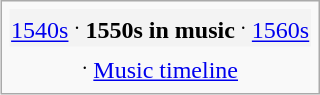<table class="infobox">
<tr style="background-color:#f3f3f3">
<td align="center"><a href='#'>1540s</a> <sup>.</sup> <strong>1550s in music</strong> <sup>.</sup> <a href='#'>1560s</a></td>
</tr>
<tr>
<td align="center"><sup>.</sup> <a href='#'>Music timeline</a></td>
</tr>
</table>
